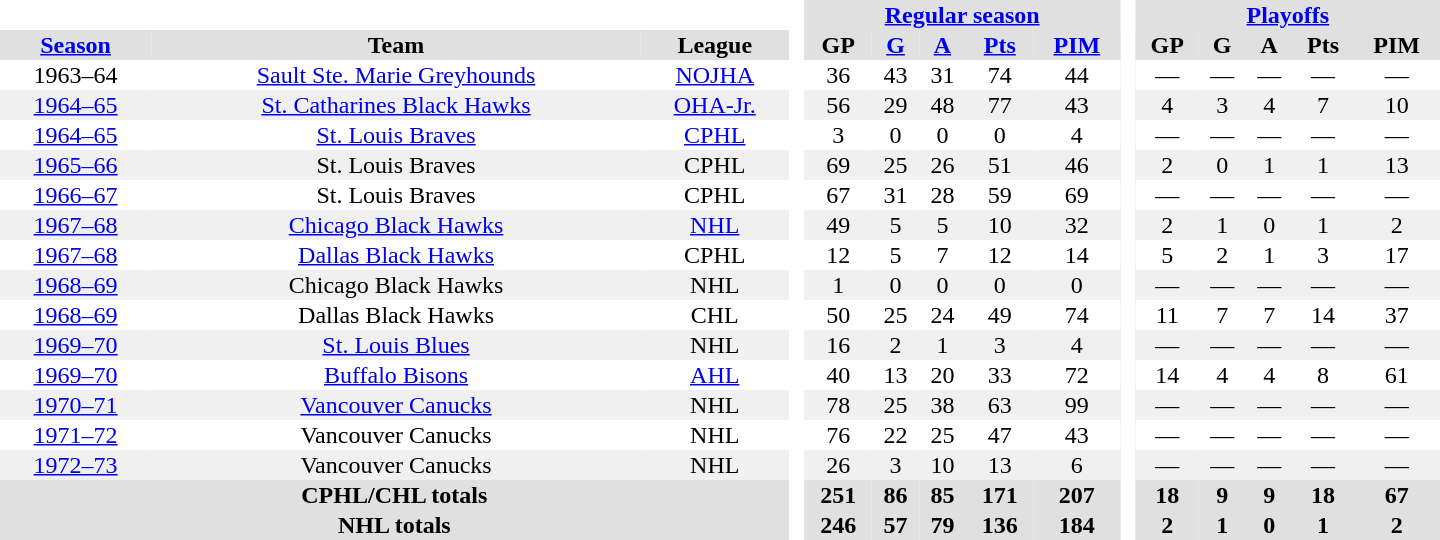<table border="0" cellpadding="1" cellspacing="0" style="text-align:center; width:60em">
<tr bgcolor="#e0e0e0">
<th colspan="3" bgcolor="#ffffff"> </th>
<th rowspan="99" bgcolor="#ffffff"> </th>
<th colspan="5"><a href='#'>Regular season</a></th>
<th rowspan="99" bgcolor="#ffffff"> </th>
<th colspan="5"><a href='#'>Playoffs</a></th>
</tr>
<tr bgcolor="#e0e0e0">
<th><a href='#'>Season</a></th>
<th>Team</th>
<th>League</th>
<th>GP</th>
<th><a href='#'>G</a></th>
<th><a href='#'>A</a></th>
<th><a href='#'>Pts</a></th>
<th><a href='#'>PIM</a></th>
<th>GP</th>
<th>G</th>
<th>A</th>
<th>Pts</th>
<th>PIM</th>
</tr>
<tr>
<td>1963–64</td>
<td><a href='#'>Sault Ste. Marie Greyhounds</a></td>
<td><a href='#'>NOJHA</a></td>
<td>36</td>
<td>43</td>
<td>31</td>
<td>74</td>
<td>44</td>
<td>—</td>
<td>—</td>
<td>—</td>
<td>—</td>
<td>—</td>
</tr>
<tr bgcolor="#f0f0f0">
<td><a href='#'>1964–65</a></td>
<td><a href='#'>St. Catharines Black Hawks</a></td>
<td><a href='#'>OHA-Jr.</a></td>
<td>56</td>
<td>29</td>
<td>48</td>
<td>77</td>
<td>43</td>
<td>4</td>
<td>3</td>
<td>4</td>
<td>7</td>
<td>10</td>
</tr>
<tr>
<td><a href='#'>1964–65</a></td>
<td><a href='#'>St. Louis Braves</a></td>
<td><a href='#'>CPHL</a></td>
<td>3</td>
<td>0</td>
<td>0</td>
<td>0</td>
<td>4</td>
<td>—</td>
<td>—</td>
<td>—</td>
<td>—</td>
<td>—</td>
</tr>
<tr bgcolor="#f0f0f0">
<td><a href='#'>1965–66</a></td>
<td>St. Louis Braves</td>
<td>CPHL</td>
<td>69</td>
<td>25</td>
<td>26</td>
<td>51</td>
<td>46</td>
<td>2</td>
<td>0</td>
<td>1</td>
<td>1</td>
<td>13</td>
</tr>
<tr>
<td><a href='#'>1966–67</a></td>
<td>St. Louis Braves</td>
<td>CPHL</td>
<td>67</td>
<td>31</td>
<td>28</td>
<td>59</td>
<td>69</td>
<td>—</td>
<td>—</td>
<td>—</td>
<td>—</td>
<td>—</td>
</tr>
<tr bgcolor="#f0f0f0">
<td><a href='#'>1967–68</a></td>
<td><a href='#'>Chicago Black Hawks</a></td>
<td><a href='#'>NHL</a></td>
<td>49</td>
<td>5</td>
<td>5</td>
<td>10</td>
<td>32</td>
<td>2</td>
<td>1</td>
<td>0</td>
<td>1</td>
<td>2</td>
</tr>
<tr>
<td><a href='#'>1967–68</a></td>
<td><a href='#'>Dallas Black Hawks</a></td>
<td>CPHL</td>
<td>12</td>
<td>5</td>
<td>7</td>
<td>12</td>
<td>14</td>
<td>5</td>
<td>2</td>
<td>1</td>
<td>3</td>
<td>17</td>
</tr>
<tr bgcolor="#f0f0f0">
<td><a href='#'>1968–69</a></td>
<td>Chicago Black Hawks</td>
<td>NHL</td>
<td>1</td>
<td>0</td>
<td>0</td>
<td>0</td>
<td>0</td>
<td>—</td>
<td>—</td>
<td>—</td>
<td>—</td>
<td>—</td>
</tr>
<tr>
<td><a href='#'>1968–69</a></td>
<td>Dallas Black Hawks</td>
<td>CHL</td>
<td>50</td>
<td>25</td>
<td>24</td>
<td>49</td>
<td>74</td>
<td>11</td>
<td>7</td>
<td>7</td>
<td>14</td>
<td>37</td>
</tr>
<tr bgcolor="#f0f0f0">
<td><a href='#'>1969–70</a></td>
<td><a href='#'>St. Louis Blues</a></td>
<td>NHL</td>
<td>16</td>
<td>2</td>
<td>1</td>
<td>3</td>
<td>4</td>
<td>—</td>
<td>—</td>
<td>—</td>
<td>—</td>
<td>—</td>
</tr>
<tr>
<td><a href='#'>1969–70</a></td>
<td><a href='#'>Buffalo Bisons</a></td>
<td><a href='#'>AHL</a></td>
<td>40</td>
<td>13</td>
<td>20</td>
<td>33</td>
<td>72</td>
<td>14</td>
<td>4</td>
<td>4</td>
<td>8</td>
<td>61</td>
</tr>
<tr bgcolor="#f0f0f0">
<td><a href='#'>1970–71</a></td>
<td><a href='#'>Vancouver Canucks</a></td>
<td>NHL</td>
<td>78</td>
<td>25</td>
<td>38</td>
<td>63</td>
<td>99</td>
<td>—</td>
<td>—</td>
<td>—</td>
<td>—</td>
<td>—</td>
</tr>
<tr>
<td><a href='#'>1971–72</a></td>
<td>Vancouver Canucks</td>
<td>NHL</td>
<td>76</td>
<td>22</td>
<td>25</td>
<td>47</td>
<td>43</td>
<td>—</td>
<td>—</td>
<td>—</td>
<td>—</td>
<td>—</td>
</tr>
<tr bgcolor="#f0f0f0">
<td><a href='#'>1972–73</a></td>
<td>Vancouver Canucks</td>
<td>NHL</td>
<td>26</td>
<td>3</td>
<td>10</td>
<td>13</td>
<td>6</td>
<td>—</td>
<td>—</td>
<td>—</td>
<td>—</td>
<td>—</td>
</tr>
<tr bgcolor="#e0e0e0">
<th colspan="3">CPHL/CHL totals</th>
<th>251</th>
<th>86</th>
<th>85</th>
<th>171</th>
<th>207</th>
<th>18</th>
<th>9</th>
<th>9</th>
<th>18</th>
<th>67</th>
</tr>
<tr bgcolor="#e0e0e0">
<th colspan="3">NHL totals</th>
<th>246</th>
<th>57</th>
<th>79</th>
<th>136</th>
<th>184</th>
<th>2</th>
<th>1</th>
<th>0</th>
<th>1</th>
<th>2</th>
</tr>
</table>
